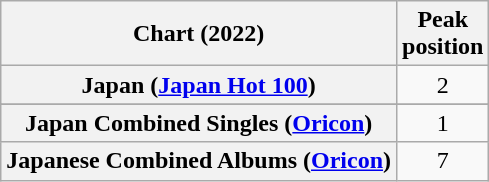<table class="wikitable sortable plainrowheaders" style="text-align:center">
<tr>
<th scope="col">Chart (2022)</th>
<th scope="col">Peak<br>position</th>
</tr>
<tr>
<th scope="row">Japan (<a href='#'>Japan Hot 100</a>)</th>
<td>2</td>
</tr>
<tr>
</tr>
<tr>
<th scope="row">Japan Combined Singles (<a href='#'>Oricon</a>)</th>
<td>1</td>
</tr>
<tr>
<th scope="row">Japanese Combined Albums (<a href='#'>Oricon</a>)</th>
<td>7</td>
</tr>
</table>
